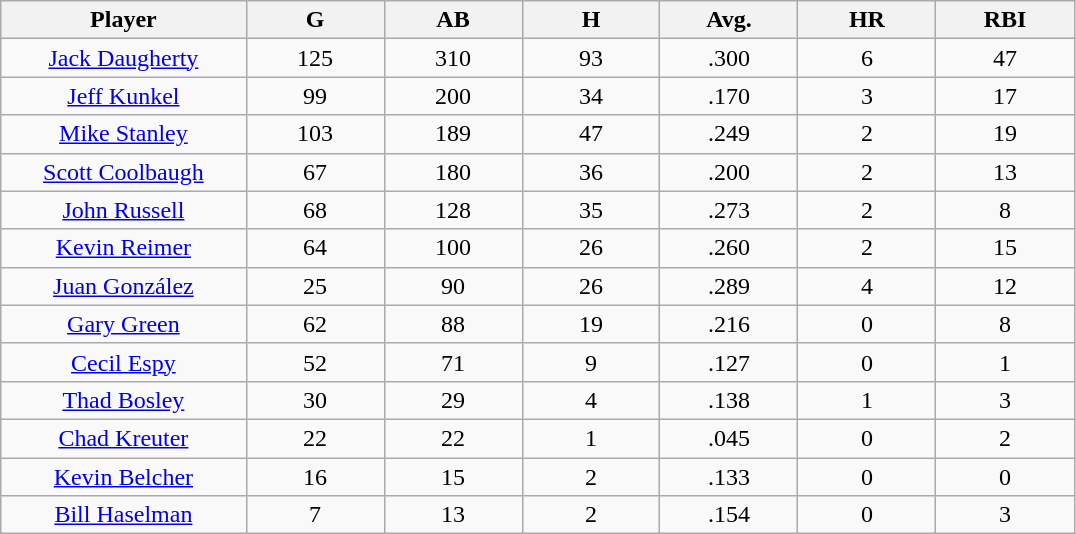<table class="wikitable sortable">
<tr>
<th bgcolor="#DDDDFF" width="16%">Player</th>
<th bgcolor="#DDDDFF" width="9%">G</th>
<th bgcolor="#DDDDFF" width="9%">AB</th>
<th bgcolor="#DDDDFF" width="9%">H</th>
<th bgcolor="#DDDDFF" width="9%">Avg.</th>
<th bgcolor="#DDDDFF" width="9%">HR</th>
<th bgcolor="#DDDDFF" width="9%">RBI</th>
</tr>
<tr align="center">
<td><a href='#'>Jack Daugherty</a></td>
<td>125</td>
<td>310</td>
<td>93</td>
<td>.300</td>
<td>6</td>
<td>47</td>
</tr>
<tr align="center">
<td><a href='#'>Jeff Kunkel</a></td>
<td>99</td>
<td>200</td>
<td>34</td>
<td>.170</td>
<td>3</td>
<td>17</td>
</tr>
<tr align="center">
<td><a href='#'>Mike Stanley</a></td>
<td>103</td>
<td>189</td>
<td>47</td>
<td>.249</td>
<td>2</td>
<td>19</td>
</tr>
<tr align="center">
<td><a href='#'>Scott Coolbaugh</a></td>
<td>67</td>
<td>180</td>
<td>36</td>
<td>.200</td>
<td>2</td>
<td>13</td>
</tr>
<tr align="center">
<td><a href='#'>John Russell</a></td>
<td>68</td>
<td>128</td>
<td>35</td>
<td>.273</td>
<td>2</td>
<td>8</td>
</tr>
<tr align="center">
<td><a href='#'>Kevin Reimer</a></td>
<td>64</td>
<td>100</td>
<td>26</td>
<td>.260</td>
<td>2</td>
<td>15</td>
</tr>
<tr align="center">
<td><a href='#'>Juan González</a></td>
<td>25</td>
<td>90</td>
<td>26</td>
<td>.289</td>
<td>4</td>
<td>12</td>
</tr>
<tr align="center">
<td><a href='#'>Gary Green</a></td>
<td>62</td>
<td>88</td>
<td>19</td>
<td>.216</td>
<td>0</td>
<td>8</td>
</tr>
<tr align="center">
<td><a href='#'>Cecil Espy</a></td>
<td>52</td>
<td>71</td>
<td>9</td>
<td>.127</td>
<td>0</td>
<td>1</td>
</tr>
<tr align="center">
<td><a href='#'>Thad Bosley</a></td>
<td>30</td>
<td>29</td>
<td>4</td>
<td>.138</td>
<td>1</td>
<td>3</td>
</tr>
<tr align="center">
<td><a href='#'>Chad Kreuter</a></td>
<td>22</td>
<td>22</td>
<td>1</td>
<td>.045</td>
<td>0</td>
<td>2</td>
</tr>
<tr align="center">
<td><a href='#'>Kevin Belcher</a></td>
<td>16</td>
<td>15</td>
<td>2</td>
<td>.133</td>
<td>0</td>
<td>0</td>
</tr>
<tr align="center">
<td><a href='#'>Bill Haselman</a></td>
<td>7</td>
<td>13</td>
<td>2</td>
<td>.154</td>
<td>0</td>
<td>3</td>
</tr>
</table>
